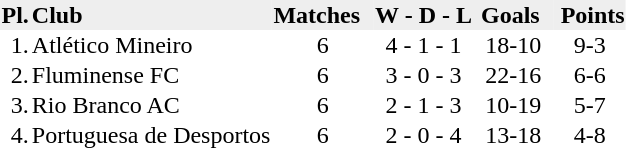<table style="text-align:center" Border=0 cellspacing=0>
<tr style="text-align:left;background:#EEE;font-weight:bold">
<td>Pl.</td>
<td>Club</td>
<td>Matches  </td>
<td>W - D - L</td>
<td> Goals  </td>
<td> Points</td>
</tr>
<tr>
<td style=text-align:right>1.</td>
<td style="text-align:left">Atlético Mineiro</td>
<td>6</td>
<td>4 - 1 - 1</td>
<td>18-10</td>
<td>9-3</td>
</tr>
<tr>
<td style=text-align:right>2.</td>
<td style="text-align:left">Fluminense FC</td>
<td>6</td>
<td>3 - 0 - 3</td>
<td>22-16</td>
<td>6-6</td>
</tr>
<tr>
<td style=text-align:right>3.</td>
<td style="text-align:left">Rio Branco AC</td>
<td>6</td>
<td>2 - 1 - 3</td>
<td>10-19</td>
<td>5-7</td>
</tr>
<tr>
<td style=text-align:right>4.</td>
<td style="text-align:left">Portuguesa de Desportos</td>
<td>6</td>
<td>2 - 0 - 4</td>
<td>13-18</td>
<td>4-8</td>
</tr>
</table>
